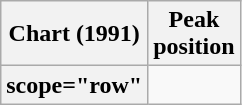<table class="wikitable sortable plainrowheaders">
<tr>
<th scope="col">Chart (1991)</th>
<th scope="col">Peak<br>position</th>
</tr>
<tr>
<th>scope="row" </th>
</tr>
</table>
